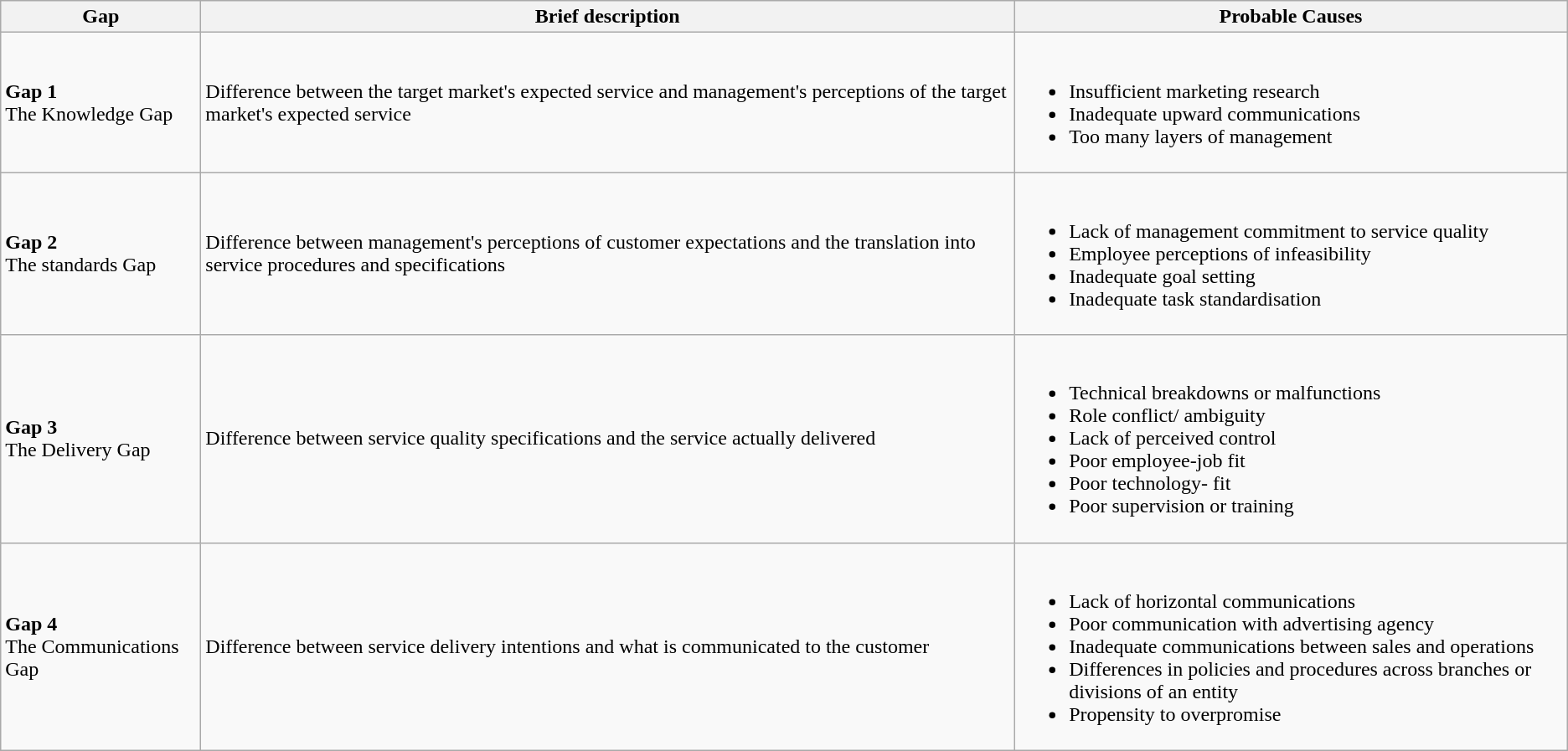<table class="wikitable">
<tr>
<th><strong>Gap</strong></th>
<th><strong>Brief description</strong></th>
<th><strong>Probable Causes</strong></th>
</tr>
<tr>
<td><strong>Gap 1</strong><br>The Knowledge Gap</td>
<td>Difference between the target market's expected service and management's perceptions of the target market's expected service</td>
<td><br><ul><li>Insufficient marketing research</li><li>Inadequate upward communications</li><li>Too many layers of management</li></ul></td>
</tr>
<tr>
<td><strong>Gap 2</strong><br>The standards Gap</td>
<td>Difference between management's perceptions of customer expectations and the translation into service procedures and specifications</td>
<td><br><ul><li>Lack of management commitment to service quality</li><li>Employee perceptions of infeasibility</li><li>Inadequate goal setting</li><li>Inadequate task standardisation</li></ul></td>
</tr>
<tr>
<td><strong>Gap 3</strong><br>The Delivery Gap</td>
<td>Difference between service quality specifications and the service actually delivered</td>
<td><br><ul><li>Technical breakdowns or malfunctions</li><li>Role conflict/ ambiguity</li><li>Lack of perceived control</li><li>Poor employee-job fit</li><li>Poor technology- fit</li><li>Poor supervision or training</li></ul></td>
</tr>
<tr>
<td><strong>Gap 4</strong><br>The Communications Gap</td>
<td>Difference between service delivery intentions and what is communicated to the customer</td>
<td><br><ul><li>Lack of horizontal communications</li><li>Poor communication with advertising agency</li><li>Inadequate communications between sales and operations</li><li>Differences in policies and procedures across branches or divisions of an entity</li><li>Propensity to overpromise</li></ul></td>
</tr>
</table>
